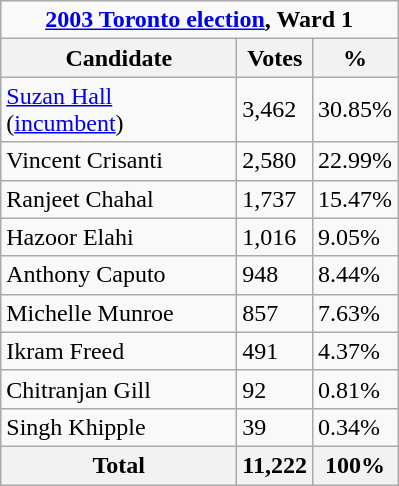<table class="wikitable">
<tr>
<td Colspan="3" align="center"><strong><a href='#'>2003 Toronto election</a>, Ward 1</strong></td>
</tr>
<tr>
<th bgcolor="#DDDDFF" width="150px">Candidate</th>
<th bgcolor="#DDDDFF">Votes</th>
<th bgcolor="#DDDDFF">%</th>
</tr>
<tr>
<td><a href='#'>Suzan Hall</a> (<a href='#'>incumbent</a>)</td>
<td>3,462</td>
<td>30.85%</td>
</tr>
<tr>
<td>Vincent Crisanti</td>
<td>2,580</td>
<td>22.99%</td>
</tr>
<tr>
<td>Ranjeet Chahal</td>
<td>1,737</td>
<td>15.47%</td>
</tr>
<tr>
<td>Hazoor Elahi</td>
<td>1,016</td>
<td>9.05%</td>
</tr>
<tr>
<td>Anthony Caputo</td>
<td>948</td>
<td>8.44%</td>
</tr>
<tr>
<td>Michelle Munroe</td>
<td>857</td>
<td>7.63%</td>
</tr>
<tr>
<td>Ikram Freed</td>
<td>491</td>
<td>4.37%</td>
</tr>
<tr>
<td>Chitranjan Gill</td>
<td>92</td>
<td>0.81%</td>
</tr>
<tr>
<td>Singh Khipple</td>
<td>39</td>
<td>0.34%</td>
</tr>
<tr>
<th>Total</th>
<th align=right>11,222</th>
<th align=right>100%</th>
</tr>
</table>
